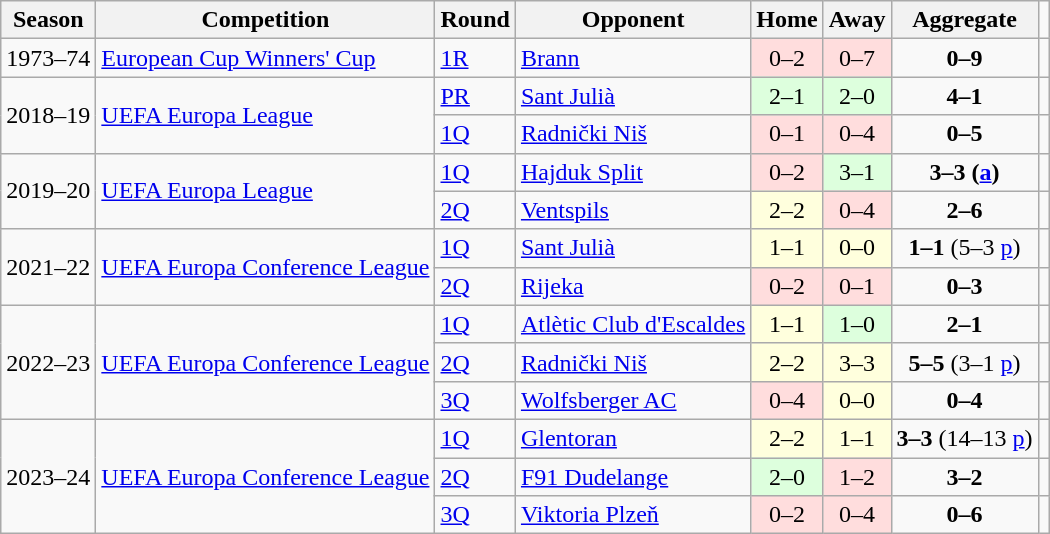<table class="wikitable" style="text-align:left">
<tr>
<th>Season</th>
<th>Competition</th>
<th>Round</th>
<th>Opponent</th>
<th>Home</th>
<th>Away</th>
<th>Aggregate</th>
</tr>
<tr>
<td>1973–74</td>
<td><a href='#'>European Cup Winners' Cup</a></td>
<td><a href='#'>1R</a></td>
<td> <a href='#'>Brann</a></td>
<td bgcolor="#ffdddd" style="text-align:center;">0–2</td>
<td bgcolor="#ffdddd" style="text-align:center;">0–7</td>
<td style="text-align:center;"><strong>0–9</strong></td>
<td></td>
</tr>
<tr>
<td rowspan="2">2018–19</td>
<td rowspan="2"><a href='#'>UEFA Europa League</a></td>
<td><a href='#'>PR</a></td>
<td> <a href='#'>Sant Julià</a></td>
<td bgcolor="#DDFFDD" style="text-align:center;">2–1</td>
<td bgcolor="#DDFFDD" style="text-align:center;">2–0</td>
<td style="text-align:center;"><strong>4–1</strong></td>
<td></td>
</tr>
<tr>
<td><a href='#'>1Q</a></td>
<td> <a href='#'>Radnički Niš</a></td>
<td bgcolor="#ffdddd" style="text-align:center;">0–1</td>
<td bgcolor="#ffdddd" style="text-align:center;">0–4</td>
<td style="text-align:center;"><strong>0–5</strong></td>
<td></td>
</tr>
<tr>
<td rowspan="2">2019–20</td>
<td rowspan="2"><a href='#'>UEFA Europa League</a></td>
<td><a href='#'>1Q</a></td>
<td> <a href='#'>Hajduk Split</a></td>
<td bgcolor="#ffdddd" style="text-align:center;">0–2</td>
<td bgcolor="#ddffdd" style="text-align:center;">3–1</td>
<td style="text-align:center;"><strong>3–3 (<a href='#'>a</a>)</strong></td>
<td></td>
</tr>
<tr>
<td><a href='#'>2Q</a></td>
<td> <a href='#'>Ventspils</a></td>
<td bgcolor="#ffffdd" style="text-align:center;">2–2</td>
<td bgcolor="#ffdddd" style="text-align:center;">0–4</td>
<td style="text-align:center;"><strong>2–6</strong></td>
<td></td>
</tr>
<tr>
<td rowspan="2">2021–22</td>
<td rowspan="2"><a href='#'>UEFA Europa Conference League</a></td>
<td><a href='#'>1Q</a></td>
<td> <a href='#'>Sant Julià</a></td>
<td bgcolor="#ffffdd" style="text-align:center;">1–1 </td>
<td bgcolor="#ffffdd" style="text-align:center;">0–0</td>
<td style="text-align:center;"><strong>1–1</strong> (5–3 <a href='#'>p</a>)</td>
<td></td>
</tr>
<tr>
<td><a href='#'>2Q</a></td>
<td> <a href='#'>Rijeka</a></td>
<td bgcolor="#ffdddd" style="text-align:center;">0–2</td>
<td bgcolor="#ffdddd" style="text-align:center;">0–1</td>
<td style="text-align:center;"><strong>0–3</strong></td>
<td></td>
</tr>
<tr>
<td rowspan="3">2022–23</td>
<td rowspan="3"><a href='#'>UEFA Europa Conference League</a></td>
<td><a href='#'>1Q</a></td>
<td> <a href='#'>Atlètic Club d'Escaldes</a></td>
<td bgcolor="#ffffdd" style="text-align:center;">1–1</td>
<td bgcolor="#DDFFDD" style="text-align:center;">1–0 </td>
<td style="text-align:center;"><strong>2–1</strong></td>
<td></td>
</tr>
<tr>
<td><a href='#'>2Q</a></td>
<td> <a href='#'>Radnički Niš</a></td>
<td bgcolor="#ffffdd" style="text-align:center;">2–2</td>
<td bgcolor="#ffffdd" style="text-align:center;">3–3 </td>
<td style="text-align:center;"><strong>5–5</strong> (3–1 <a href='#'>p</a>)</td>
<td></td>
</tr>
<tr>
<td><a href='#'>3Q</a></td>
<td> <a href='#'>Wolfsberger AC</a></td>
<td bgcolor="#ffdddd" style="text-align:center;">0–4</td>
<td bgcolor="#ffffdd" style="text-align:center;">0–0</td>
<td style="text-align:center;"><strong>0–4</strong></td>
<td></td>
</tr>
<tr>
<td rowspan=3>2023–24</td>
<td rowspan=3><a href='#'>UEFA Europa Conference League</a></td>
<td><a href='#'>1Q</a></td>
<td> <a href='#'>Glentoran</a></td>
<td bgcolor="#ffffdd" style="text-align:center;">2–2</td>
<td bgcolor="#ffffdd" style="text-align:center;">1–1 </td>
<td style="text-align:center;"><strong>3–3</strong> (14–13 <a href='#'>p</a>)</td>
<td></td>
</tr>
<tr>
<td><a href='#'>2Q</a></td>
<td> <a href='#'>F91 Dudelange</a></td>
<td bgcolor="#DDFFDD" style="text-align:center;">2–0</td>
<td bgcolor="#ffdddd" style="text-align:center;">1–2</td>
<td style="text-align:center;"><strong>3–2</strong></td>
<td></td>
</tr>
<tr>
<td><a href='#'>3Q</a></td>
<td> <a href='#'>Viktoria Plzeň</a></td>
<td bgcolor="#ffdddd" style="text-align:center;">0–2</td>
<td bgcolor="#ffdddd" style="text-align:center;">0–4</td>
<td style="text-align:center;"><strong>0–6</strong></td>
<td></td>
</tr>
</table>
